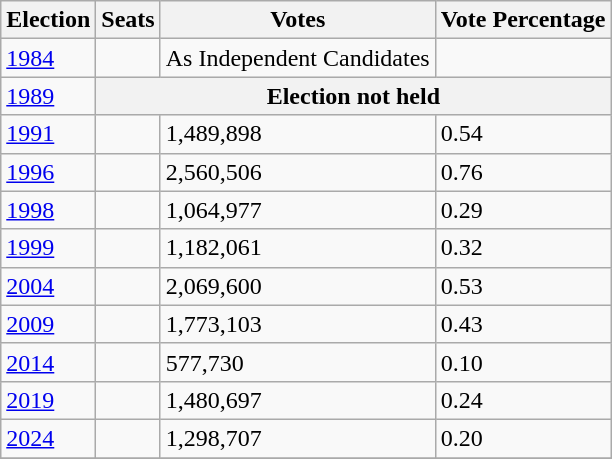<table class="wikitable sortable">
<tr>
<th>Election</th>
<th>Seats</th>
<th>Votes</th>
<th>Vote Percentage</th>
</tr>
<tr>
<td><a href='#'>1984</a></td>
<td></td>
<td>As Independent Candidates</td>
<td></td>
</tr>
<tr>
<td><a href='#'>1989</a></td>
<th colspan="3">Election not held</th>
</tr>
<tr>
<td><a href='#'>1991</a></td>
<td></td>
<td>1,489,898</td>
<td>0.54</td>
</tr>
<tr>
<td><a href='#'>1996</a></td>
<td></td>
<td>2,560,506</td>
<td>0.76</td>
</tr>
<tr>
<td><a href='#'>1998</a></td>
<td></td>
<td>1,064,977</td>
<td>0.29</td>
</tr>
<tr>
<td><a href='#'>1999</a></td>
<td></td>
<td>1,182,061</td>
<td>0.32</td>
</tr>
<tr>
<td><a href='#'>2004</a></td>
<td></td>
<td>2,069,600</td>
<td>0.53</td>
</tr>
<tr>
<td><a href='#'>2009</a></td>
<td></td>
<td>1,773,103</td>
<td>0.43</td>
</tr>
<tr>
<td><a href='#'>2014</a></td>
<td></td>
<td>577,730</td>
<td>0.10</td>
</tr>
<tr>
<td><a href='#'>2019</a></td>
<td></td>
<td>1,480,697</td>
<td>0.24</td>
</tr>
<tr>
<td><a href='#'>2024</a></td>
<td></td>
<td>1,298,707</td>
<td>0.20</td>
</tr>
<tr>
</tr>
</table>
